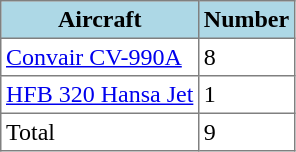<table class="toccolours" border="1" cellpadding="3" style="border-collapse:collapse">
<tr bgcolor=lightblue>
<th>Aircraft</th>
<th>Number</th>
</tr>
<tr>
<td><a href='#'>Convair CV-990A</a></td>
<td>8</td>
</tr>
<tr>
<td><a href='#'>HFB 320 Hansa Jet</a></td>
<td>1</td>
</tr>
<tr>
<td>Total</td>
<td>9</td>
</tr>
</table>
